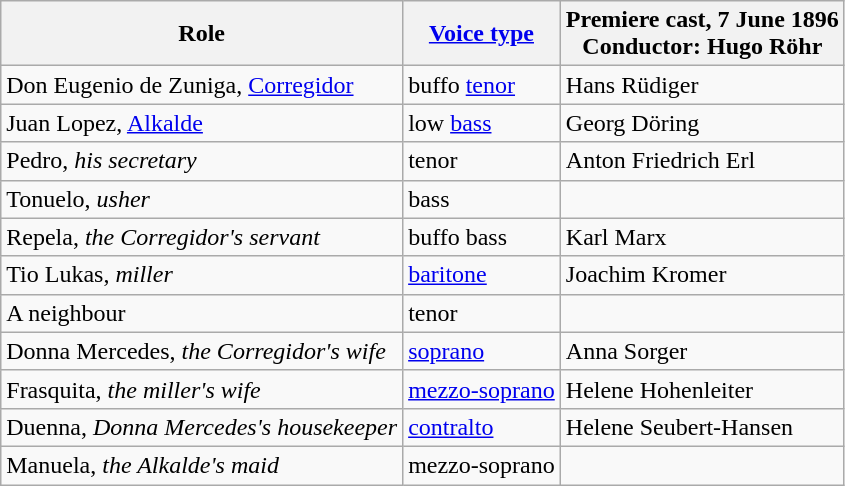<table class="wikitable">
<tr>
<th>Role</th>
<th><a href='#'>Voice type</a></th>
<th>Premiere cast, 7 June 1896<br>Conductor: Hugo Röhr</th>
</tr>
<tr>
<td>Don Eugenio de Zuniga, <a href='#'>Corregidor</a></td>
<td>buffo <a href='#'>tenor</a></td>
<td>Hans Rüdiger</td>
</tr>
<tr>
<td>Juan Lopez, <a href='#'>Alkalde</a></td>
<td>low <a href='#'>bass</a></td>
<td>Georg Döring</td>
</tr>
<tr>
<td>Pedro, <em>his secretary</em></td>
<td>tenor</td>
<td>Anton Friedrich Erl</td>
</tr>
<tr>
<td>Tonuelo, <em>usher</em></td>
<td>bass</td>
<td></td>
</tr>
<tr>
<td>Repela, <em>the Corregidor's servant</em></td>
<td>buffo bass</td>
<td>Karl Marx</td>
</tr>
<tr>
<td>Tio Lukas, <em>miller</em></td>
<td><a href='#'>baritone</a></td>
<td>Joachim Kromer</td>
</tr>
<tr>
<td>A neighbour</td>
<td>tenor</td>
<td></td>
</tr>
<tr>
<td>Donna Mercedes, <em>the Corregidor's wife</em></td>
<td><a href='#'>soprano</a></td>
<td>Anna Sorger</td>
</tr>
<tr>
<td>Frasquita, <em>the miller's wife</em></td>
<td><a href='#'>mezzo-soprano</a></td>
<td>Helene Hohenleiter</td>
</tr>
<tr>
<td>Duenna, <em>Donna Mercedes's housekeeper</em></td>
<td><a href='#'>contralto</a></td>
<td>Helene Seubert-Hansen</td>
</tr>
<tr>
<td>Manuela, <em>the Alkalde's maid</em></td>
<td>mezzo-soprano</td>
<td></td>
</tr>
</table>
